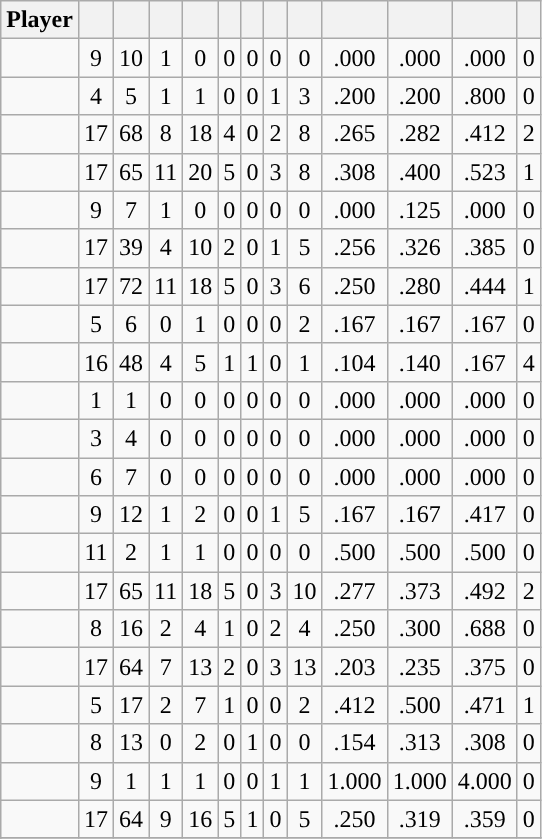<table class="wikitable sortable" style="text-align:center;">
<tr>
<th>Player</th>
<th></th>
<th></th>
<th></th>
<th></th>
<th></th>
<th></th>
<th></th>
<th></th>
<th></th>
<th></th>
<th></th>
<th></th>
</tr>
<tr>
<td align="left"></td>
<td>9</td>
<td>10</td>
<td>1</td>
<td>0</td>
<td>0</td>
<td>0</td>
<td>0</td>
<td>0</td>
<td>.000</td>
<td>.000</td>
<td>.000</td>
<td>0</td>
</tr>
<tr>
<td align="left"></td>
<td>4</td>
<td>5</td>
<td>1</td>
<td>1</td>
<td>0</td>
<td>0</td>
<td>1</td>
<td>3</td>
<td>.200</td>
<td>.200</td>
<td>.800</td>
<td>0</td>
</tr>
<tr>
<td align="left"></td>
<td>17</td>
<td>68</td>
<td>8</td>
<td>18</td>
<td>4</td>
<td>0</td>
<td>2</td>
<td>8</td>
<td>.265</td>
<td>.282</td>
<td>.412</td>
<td>2</td>
</tr>
<tr>
<td align="left"></td>
<td>17</td>
<td>65</td>
<td>11</td>
<td>20</td>
<td>5</td>
<td>0</td>
<td>3</td>
<td>8</td>
<td>.308</td>
<td>.400</td>
<td>.523</td>
<td>1</td>
</tr>
<tr>
<td align="left"></td>
<td>9</td>
<td>7</td>
<td>1</td>
<td>0</td>
<td>0</td>
<td>0</td>
<td>0</td>
<td>0</td>
<td>.000</td>
<td>.125</td>
<td>.000</td>
<td>0</td>
</tr>
<tr>
<td align="left"></td>
<td>17</td>
<td>39</td>
<td>4</td>
<td>10</td>
<td>2</td>
<td>0</td>
<td>1</td>
<td>5</td>
<td>.256</td>
<td>.326</td>
<td>.385</td>
<td>0</td>
</tr>
<tr>
<td align="left"></td>
<td>17</td>
<td>72</td>
<td>11</td>
<td>18</td>
<td>5</td>
<td>0</td>
<td>3</td>
<td>6</td>
<td>.250</td>
<td>.280</td>
<td>.444</td>
<td>1</td>
</tr>
<tr>
<td align="left"></td>
<td>5</td>
<td>6</td>
<td>0</td>
<td>1</td>
<td>0</td>
<td>0</td>
<td>0</td>
<td>2</td>
<td>.167</td>
<td>.167</td>
<td>.167</td>
<td>0</td>
</tr>
<tr>
<td align="left"></td>
<td>16</td>
<td>48</td>
<td>4</td>
<td>5</td>
<td>1</td>
<td>1</td>
<td>0</td>
<td>1</td>
<td>.104</td>
<td>.140</td>
<td>.167</td>
<td>4</td>
</tr>
<tr>
<td align="left"></td>
<td>1</td>
<td>1</td>
<td>0</td>
<td>0</td>
<td>0</td>
<td>0</td>
<td>0</td>
<td>0</td>
<td>.000</td>
<td>.000</td>
<td>.000</td>
<td>0</td>
</tr>
<tr>
<td align="left"></td>
<td>3</td>
<td>4</td>
<td>0</td>
<td>0</td>
<td>0</td>
<td>0</td>
<td>0</td>
<td>0</td>
<td>.000</td>
<td>.000</td>
<td>.000</td>
<td>0</td>
</tr>
<tr>
<td align="left"></td>
<td>6</td>
<td>7</td>
<td>0</td>
<td>0</td>
<td>0</td>
<td>0</td>
<td>0</td>
<td>0</td>
<td>.000</td>
<td>.000</td>
<td>.000</td>
<td>0</td>
</tr>
<tr>
<td align="left"></td>
<td>9</td>
<td>12</td>
<td>1</td>
<td>2</td>
<td>0</td>
<td>0</td>
<td>1</td>
<td>5</td>
<td>.167</td>
<td>.167</td>
<td>.417</td>
<td>0</td>
</tr>
<tr>
<td align="left"></td>
<td>11</td>
<td>2</td>
<td>1</td>
<td>1</td>
<td>0</td>
<td>0</td>
<td>0</td>
<td>0</td>
<td>.500</td>
<td>.500</td>
<td>.500</td>
<td>0</td>
</tr>
<tr>
<td align="left"></td>
<td>17</td>
<td>65</td>
<td>11</td>
<td>18</td>
<td>5</td>
<td>0</td>
<td>3</td>
<td>10</td>
<td>.277</td>
<td>.373</td>
<td>.492</td>
<td>2</td>
</tr>
<tr>
<td align="left"></td>
<td>8</td>
<td>16</td>
<td>2</td>
<td>4</td>
<td>1</td>
<td>0</td>
<td>2</td>
<td>4</td>
<td>.250</td>
<td>.300</td>
<td>.688</td>
<td>0</td>
</tr>
<tr>
<td align="left"></td>
<td>17</td>
<td>64</td>
<td>7</td>
<td>13</td>
<td>2</td>
<td>0</td>
<td>3</td>
<td>13</td>
<td>.203</td>
<td>.235</td>
<td>.375</td>
<td>0</td>
</tr>
<tr>
<td align="left"></td>
<td>5</td>
<td>17</td>
<td>2</td>
<td>7</td>
<td>1</td>
<td>0</td>
<td>0</td>
<td>2</td>
<td>.412</td>
<td>.500</td>
<td>.471</td>
<td>1</td>
</tr>
<tr>
<td align="left"></td>
<td>8</td>
<td>13</td>
<td>0</td>
<td>2</td>
<td>0</td>
<td>1</td>
<td>0</td>
<td>0</td>
<td>.154</td>
<td>.313</td>
<td>.308</td>
<td>0</td>
</tr>
<tr>
<td align="left"></td>
<td>9</td>
<td>1</td>
<td>1</td>
<td>1</td>
<td>0</td>
<td>0</td>
<td>1</td>
<td>1</td>
<td>1.000</td>
<td>1.000</td>
<td>4.000</td>
<td>0</td>
</tr>
<tr>
<td align="left"></td>
<td>17</td>
<td>64</td>
<td>9</td>
<td>16</td>
<td>5</td>
<td>1</td>
<td>0</td>
<td>5</td>
<td>.250</td>
<td>.319</td>
<td>.359</td>
<td>0</td>
</tr>
<tr>
</tr>
<tr class="sortbottom" |}>
</tr>
</table>
